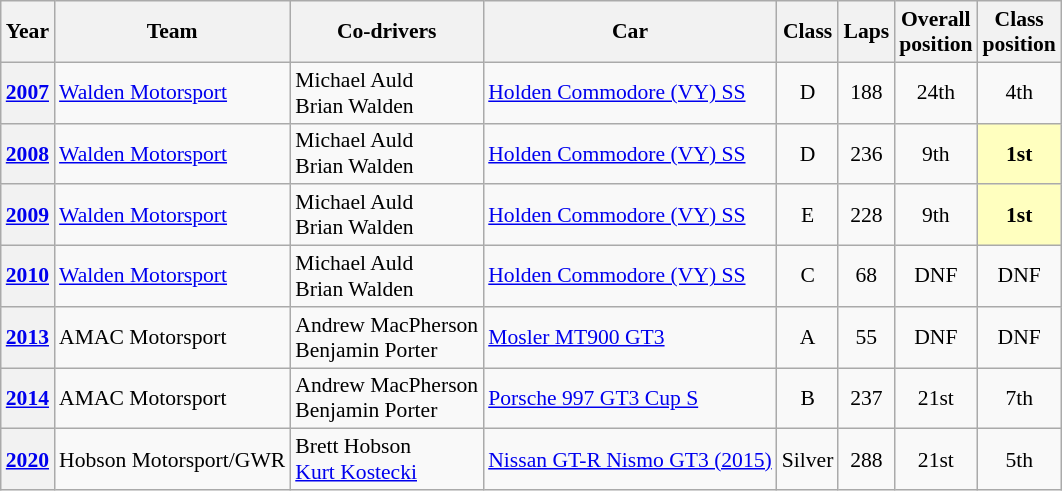<table class="wikitable" style="text-align:center; font-size:90%">
<tr>
<th>Year</th>
<th>Team</th>
<th>Co-drivers</th>
<th>Car</th>
<th>Class</th>
<th>Laps</th>
<th>Overall<br>position</th>
<th>Class<br>position</th>
</tr>
<tr>
<th><a href='#'>2007</a></th>
<td align="left"> <a href='#'>Walden Motorsport</a></td>
<td align="left"> Michael Auld<br> Brian Walden</td>
<td align="left"><a href='#'>Holden Commodore (VY) SS</a></td>
<td>D</td>
<td>188</td>
<td>24th</td>
<td>4th</td>
</tr>
<tr>
<th><a href='#'>2008</a></th>
<td align="left"> <a href='#'>Walden Motorsport</a></td>
<td align="left"> Michael Auld<br> Brian Walden</td>
<td align="left"><a href='#'>Holden Commodore (VY) SS</a></td>
<td>D</td>
<td>236</td>
<td>9th</td>
<td style="background:#ffffbf;"><strong>1st</strong></td>
</tr>
<tr>
<th><a href='#'>2009</a></th>
<td align="left"> <a href='#'>Walden Motorsport</a></td>
<td align="left"> Michael Auld<br> Brian Walden</td>
<td align="left"><a href='#'>Holden Commodore (VY) SS</a></td>
<td>E</td>
<td>228</td>
<td>9th</td>
<td style="background:#ffffbf;"><strong>1st</strong></td>
</tr>
<tr>
<th><a href='#'>2010</a></th>
<td align="left"> <a href='#'>Walden Motorsport</a></td>
<td align="left"> Michael Auld<br> Brian Walden</td>
<td align="left"><a href='#'>Holden Commodore (VY) SS</a></td>
<td>C</td>
<td>68</td>
<td>DNF</td>
<td>DNF</td>
</tr>
<tr>
<th><a href='#'>2013</a></th>
<td align="left"> AMAC Motorsport</td>
<td align="left"> Andrew MacPherson<br> Benjamin Porter</td>
<td align="left"><a href='#'>Mosler MT900 GT3</a></td>
<td>A</td>
<td>55</td>
<td>DNF</td>
<td>DNF</td>
</tr>
<tr>
<th><a href='#'>2014</a></th>
<td align="left"> AMAC Motorsport</td>
<td align="left"> Andrew MacPherson<br> Benjamin Porter</td>
<td align="left"><a href='#'>Porsche 997 GT3 Cup S</a></td>
<td>B</td>
<td>237</td>
<td>21st</td>
<td>7th</td>
</tr>
<tr>
<th><a href='#'>2020</a></th>
<td align="left"> Hobson Motorsport/GWR</td>
<td align="left"> Brett Hobson<br> <a href='#'>Kurt Kostecki</a></td>
<td align="left"><a href='#'>Nissan GT-R Nismo GT3 (2015)</a></td>
<td>Silver</td>
<td>288</td>
<td>21st</td>
<td>5th</td>
</tr>
</table>
